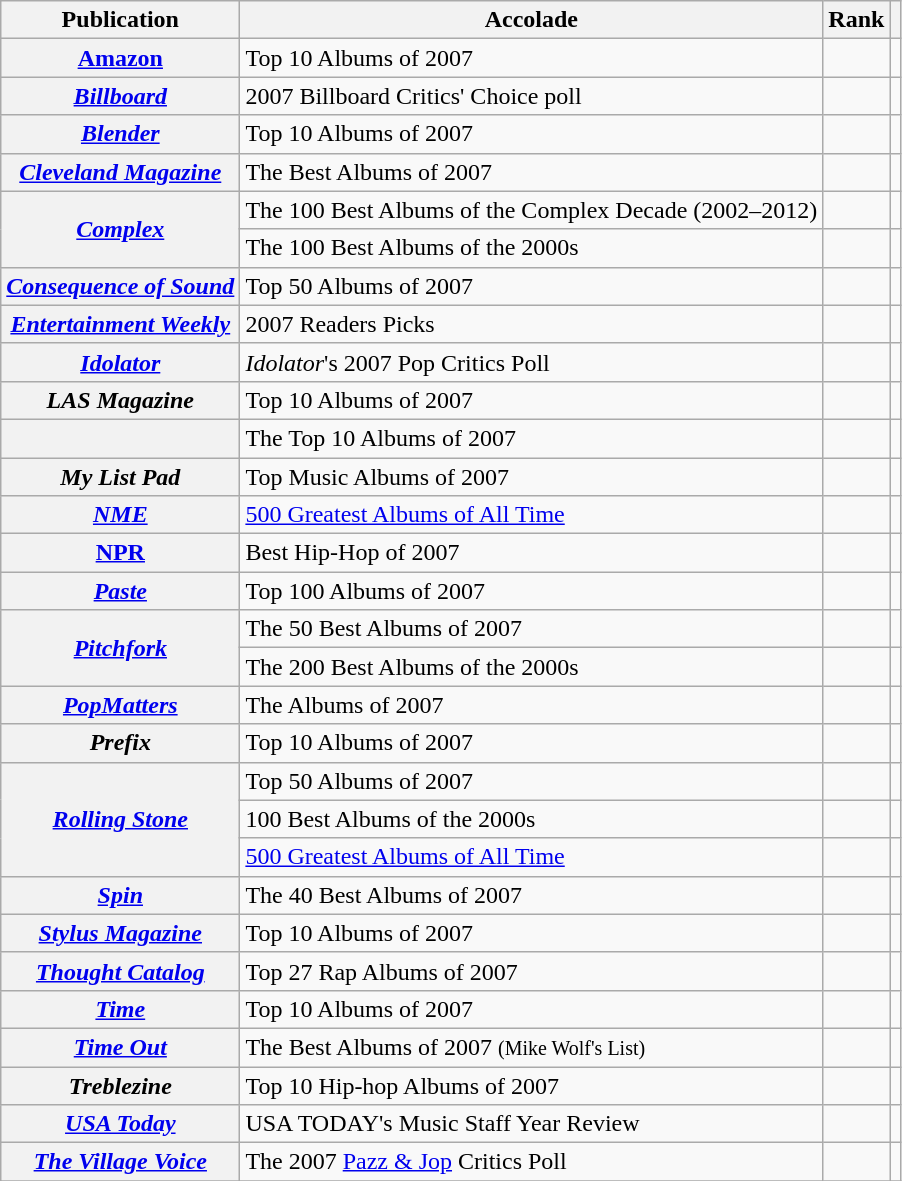<table class="wikitable plainrowheaders sortable">
<tr>
<th scope="col">Publication</th>
<th scope="col">Accolade</th>
<th scope="col">Rank</th>
<th scope="col" class="unsortable"></th>
</tr>
<tr>
<th scope="row"><a href='#'>Amazon</a></th>
<td>Top 10 Albums of 2007</td>
<td></td>
<td></td>
</tr>
<tr>
<th scope="row"><em><a href='#'>Billboard</a></em></th>
<td>2007 Billboard Critics' Choice poll</td>
<td></td>
<td></td>
</tr>
<tr>
<th scope="row"><em><a href='#'>Blender</a></em></th>
<td>Top 10 Albums of 2007</td>
<td></td>
<td></td>
</tr>
<tr>
<th scope="row"><em><a href='#'>Cleveland Magazine</a></em></th>
<td>The Best Albums of 2007</td>
<td></td>
<td></td>
</tr>
<tr>
<th rowspan="2" scope="row"><em><a href='#'>Complex</a></em></th>
<td>The 100 Best Albums of the Complex Decade (2002–2012)</td>
<td></td>
<td></td>
</tr>
<tr>
<td>The 100 Best Albums of the 2000s</td>
<td></td>
<td></td>
</tr>
<tr>
<th scope="row"><em><a href='#'>Consequence of Sound</a></em></th>
<td>Top 50 Albums of 2007</td>
<td></td>
<td></td>
</tr>
<tr>
<th scope="row"><em><a href='#'>Entertainment Weekly</a></em></th>
<td>2007 Readers Picks</td>
<td></td>
<td></td>
</tr>
<tr>
<th scope="row"><em><a href='#'>Idolator</a></em></th>
<td><em>Idolator</em>'s 2007 Pop Critics Poll</td>
<td></td>
<td></td>
</tr>
<tr>
<th scope="row"><em>LAS Magazine</em></th>
<td>Top 10 Albums of 2007</td>
<td></td>
<td></td>
</tr>
<tr>
<th scope="row"></th>
<td>The Top 10 Albums of 2007</td>
<td></td>
<td></td>
</tr>
<tr>
<th scope="row"><em>My List Pad</em></th>
<td>Top Music Albums of 2007</td>
<td></td>
<td></td>
</tr>
<tr>
<th scope="row"><em><a href='#'>NME</a></em></th>
<td><a href='#'>500 Greatest Albums of All Time</a></td>
<td></td>
<td></td>
</tr>
<tr>
<th scope="row"><a href='#'>NPR</a></th>
<td>Best Hip-Hop of 2007</td>
<td></td>
<td></td>
</tr>
<tr>
<th scope="row"><em><a href='#'>Paste</a></em></th>
<td>Top 100 Albums of 2007</td>
<td></td>
<td></td>
</tr>
<tr>
<th rowspan="2" scope="row"><em><a href='#'>Pitchfork</a></em></th>
<td>The 50 Best Albums of 2007</td>
<td></td>
<td></td>
</tr>
<tr>
<td>The 200 Best Albums of the 2000s</td>
<td></td>
<td></td>
</tr>
<tr>
<th scope="row"><em><a href='#'>PopMatters</a></em></th>
<td>The Albums of 2007</td>
<td></td>
<td></td>
</tr>
<tr>
<th scope="row"><em>Prefix</em></th>
<td>Top 10 Albums of 2007</td>
<td></td>
<td></td>
</tr>
<tr>
<th rowspan="3" scope="row"><em><a href='#'>Rolling Stone</a></em></th>
<td>Top 50 Albums of 2007</td>
<td></td>
<td></td>
</tr>
<tr>
<td>100 Best Albums of the 2000s</td>
<td></td>
<td></td>
</tr>
<tr>
<td><a href='#'>500 Greatest Albums of All Time</a></td>
<td></td>
<td></td>
</tr>
<tr>
<th scope="row"><em><a href='#'>Spin</a></em></th>
<td>The 40 Best Albums of 2007</td>
<td></td>
<td></td>
</tr>
<tr>
<th scope="row"><em><a href='#'>Stylus Magazine</a></em></th>
<td>Top 10 Albums of 2007</td>
<td></td>
<td></td>
</tr>
<tr>
<th scope="row"><em><a href='#'>Thought Catalog</a></em></th>
<td>Top 27 Rap Albums of 2007</td>
<td></td>
<td></td>
</tr>
<tr>
<th scope="row"><em><a href='#'>Time</a></em></th>
<td>Top 10 Albums of 2007</td>
<td></td>
<td></td>
</tr>
<tr>
<th scope="row"><em><a href='#'>Time Out</a></em></th>
<td>The Best Albums of 2007 <small>(Mike Wolf's List)</small></td>
<td></td>
<td></td>
</tr>
<tr>
<th scope="row"><em>Treblezine</em></th>
<td>Top 10 Hip-hop Albums of 2007</td>
<td></td>
<td></td>
</tr>
<tr>
<th scope="row"><em><a href='#'>USA Today</a></em></th>
<td>USA TODAY's Music Staff Year Review</td>
<td></td>
<td></td>
</tr>
<tr>
<th scope="row"><em><a href='#'>The Village Voice</a></em></th>
<td>The 2007 <a href='#'>Pazz & Jop</a> Critics Poll</td>
<td></td>
<td></td>
</tr>
<tr>
</tr>
</table>
